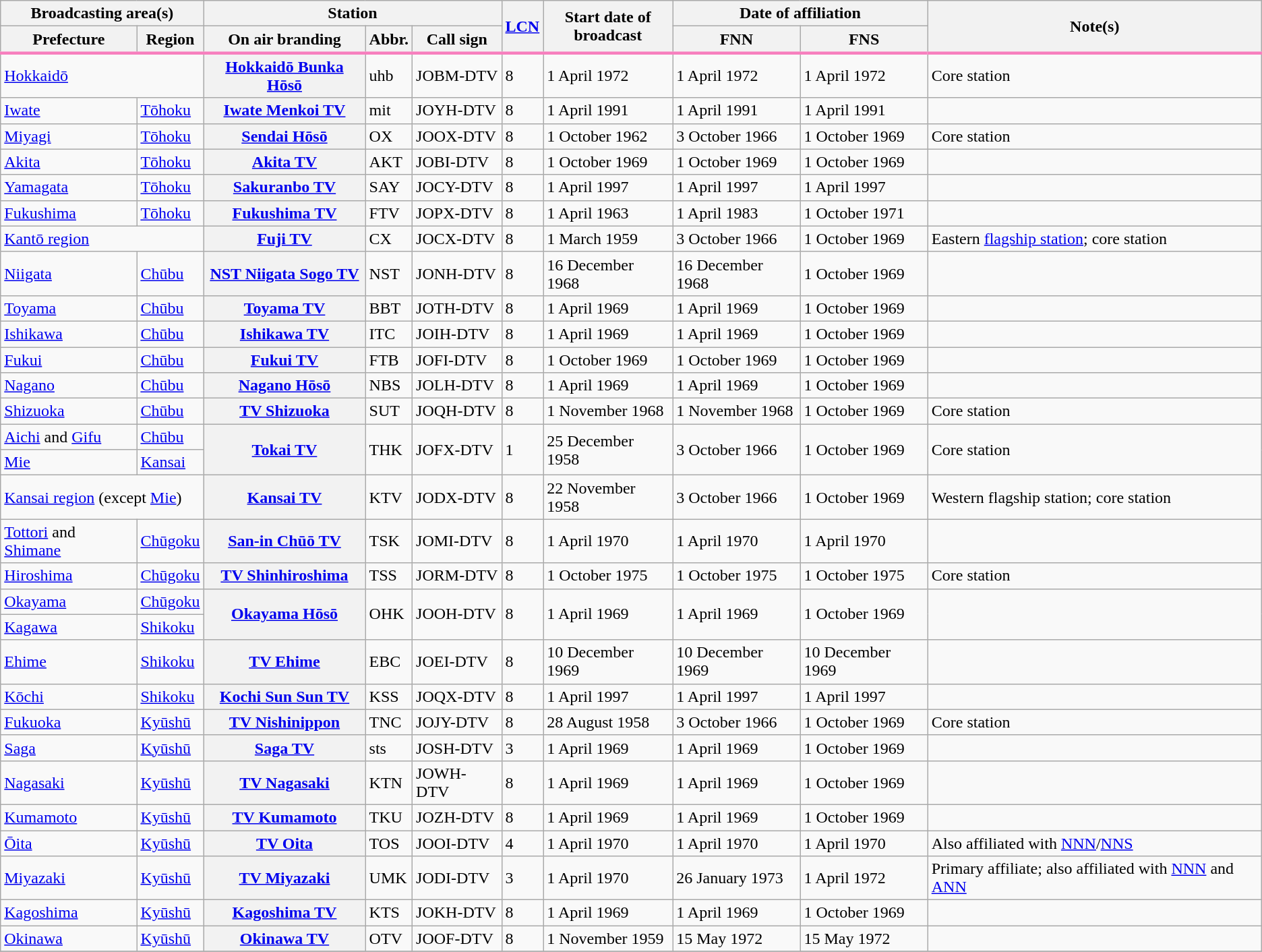<table class="wikitable sortable">
<tr>
<th colspan="2">Broadcasting area(s)</th>
<th colspan="3">Station</th>
<th rowspan="2" style="border-bottom:3px solid #F77FBE;"><a href='#'>LCN</a></th>
<th rowspan="2" style="border-bottom:3px solid #F77FBE;">Start date of<br>broadcast</th>
<th colspan="2">Date of affiliation</th>
<th rowspan="2" style="border-bottom:3px solid #F77FBE;">Note(s)</th>
</tr>
<tr>
<th style="border-bottom:3px solid #F77FBE;">Prefecture</th>
<th style="border-bottom:3px solid #F77FBE;">Region</th>
<th style="border-bottom:3px solid #F77FBE;">On air branding</th>
<th style="border-bottom:3px solid #F77FBE;">Abbr.</th>
<th style="border-bottom:3px solid #F77FBE;">Call sign</th>
<th style="border-bottom:3px solid #F77FBE;">FNN</th>
<th style="border-bottom:3px solid #F77FBE;">FNS</th>
</tr>
<tr>
<td colspan="2"><a href='#'>Hokkaidō</a></td>
<th><a href='#'>Hokkaidō Bunka Hōsō</a></th>
<td>uhb</td>
<td>JOBM-DTV</td>
<td>8</td>
<td>1 April 1972</td>
<td>1 April 1972</td>
<td>1 April 1972</td>
<td>Core station</td>
</tr>
<tr>
<td><a href='#'>Iwate</a></td>
<td><a href='#'>Tōhoku</a></td>
<th><a href='#'>Iwate Menkoi TV</a></th>
<td>mit</td>
<td>JOYH-DTV</td>
<td>8</td>
<td>1 April 1991</td>
<td>1 April 1991</td>
<td>1 April 1991</td>
<td></td>
</tr>
<tr>
<td><a href='#'>Miyagi</a></td>
<td><a href='#'>Tōhoku</a></td>
<th><a href='#'>Sendai Hōsō</a></th>
<td>OX</td>
<td>JOOX-DTV</td>
<td>8</td>
<td>1 October 1962</td>
<td>3 October 1966</td>
<td>1 October 1969</td>
<td>Core station</td>
</tr>
<tr>
<td><a href='#'>Akita</a></td>
<td><a href='#'>Tōhoku</a></td>
<th><a href='#'>Akita TV</a></th>
<td>AKT</td>
<td>JOBI-DTV</td>
<td>8</td>
<td>1 October 1969</td>
<td>1 October 1969</td>
<td>1 October 1969</td>
<td></td>
</tr>
<tr>
<td><a href='#'>Yamagata</a></td>
<td><a href='#'>Tōhoku</a></td>
<th><a href='#'>Sakuranbo TV</a></th>
<td>SAY</td>
<td>JOCY-DTV</td>
<td>8</td>
<td>1 April 1997</td>
<td>1 April 1997</td>
<td>1 April 1997</td>
<td></td>
</tr>
<tr>
<td><a href='#'>Fukushima</a></td>
<td><a href='#'>Tōhoku</a></td>
<th><a href='#'>Fukushima TV</a></th>
<td>FTV</td>
<td>JOPX-DTV</td>
<td>8</td>
<td>1 April 1963</td>
<td>1 April 1983</td>
<td>1 October 1971</td>
<td></td>
</tr>
<tr>
<td colspan="2"><a href='#'>Kantō region</a></td>
<th><a href='#'>Fuji TV</a></th>
<td>CX</td>
<td>JOCX-DTV</td>
<td>8</td>
<td>1 March 1959</td>
<td>3 October 1966</td>
<td>1 October 1969</td>
<td>Eastern <a href='#'>flagship station</a>; core station</td>
</tr>
<tr>
<td><a href='#'>Niigata</a></td>
<td><a href='#'>Chūbu</a></td>
<th><a href='#'>NST Niigata Sogo TV</a></th>
<td>NST</td>
<td>JONH-DTV</td>
<td>8</td>
<td>16 December 1968</td>
<td>16 December 1968</td>
<td>1 October 1969</td>
<td></td>
</tr>
<tr>
<td><a href='#'>Toyama</a></td>
<td><a href='#'>Chūbu</a></td>
<th><a href='#'>Toyama TV</a></th>
<td>BBT</td>
<td>JOTH-DTV</td>
<td>8</td>
<td>1 April 1969</td>
<td>1 April 1969</td>
<td>1 October 1969</td>
<td></td>
</tr>
<tr>
<td><a href='#'>Ishikawa</a></td>
<td><a href='#'>Chūbu</a></td>
<th><a href='#'>Ishikawa TV</a></th>
<td>ITC</td>
<td>JOIH-DTV</td>
<td>8</td>
<td>1 April 1969</td>
<td>1 April 1969</td>
<td>1 October 1969</td>
<td></td>
</tr>
<tr>
<td><a href='#'>Fukui</a></td>
<td><a href='#'>Chūbu</a></td>
<th><a href='#'>Fukui TV</a></th>
<td>FTB</td>
<td>JOFI-DTV</td>
<td>8</td>
<td>1 October 1969</td>
<td>1 October 1969</td>
<td>1 October 1969</td>
<td></td>
</tr>
<tr>
<td><a href='#'>Nagano</a></td>
<td><a href='#'>Chūbu</a></td>
<th><a href='#'>Nagano Hōsō</a></th>
<td>NBS</td>
<td>JOLH-DTV</td>
<td>8</td>
<td>1 April 1969</td>
<td>1 April 1969</td>
<td>1 October 1969</td>
<td></td>
</tr>
<tr>
<td><a href='#'>Shizuoka</a></td>
<td><a href='#'>Chūbu</a></td>
<th><a href='#'>TV Shizuoka</a></th>
<td>SUT</td>
<td>JOQH-DTV</td>
<td>8</td>
<td>1 November 1968</td>
<td>1 November 1968</td>
<td>1 October 1969</td>
<td>Core station</td>
</tr>
<tr>
<td><a href='#'>Aichi</a> and <a href='#'>Gifu</a></td>
<td><a href='#'>Chūbu</a></td>
<th rowspan="2"><a href='#'>Tokai TV</a></th>
<td rowspan="2">THK</td>
<td rowspan="2">JOFX-DTV</td>
<td rowspan="2">1</td>
<td rowspan="2">25 December 1958</td>
<td rowspan="2">3 October 1966</td>
<td rowspan="2">1 October 1969</td>
<td rowspan="2">Core station</td>
</tr>
<tr>
<td><a href='#'>Mie</a></td>
<td><a href='#'>Kansai</a></td>
</tr>
<tr>
<td colspan="2"><a href='#'>Kansai region</a> (except <a href='#'>Mie</a>)</td>
<th><a href='#'>Kansai TV</a></th>
<td>KTV</td>
<td>JODX-DTV</td>
<td>8</td>
<td>22 November 1958</td>
<td>3 October 1966</td>
<td>1 October 1969</td>
<td>Western flagship station; core station</td>
</tr>
<tr>
<td><a href='#'>Tottori</a> and <a href='#'>Shimane</a></td>
<td><a href='#'>Chūgoku</a></td>
<th><a href='#'>San-in Chūō TV</a></th>
<td>TSK</td>
<td>JOMI-DTV</td>
<td>8</td>
<td>1 April 1970</td>
<td>1 April 1970</td>
<td>1 April 1970</td>
<td></td>
</tr>
<tr>
<td><a href='#'>Hiroshima</a></td>
<td><a href='#'>Chūgoku</a></td>
<th><a href='#'>TV Shinhiroshima</a></th>
<td>TSS</td>
<td>JORM-DTV</td>
<td>8</td>
<td>1 October 1975</td>
<td>1 October 1975</td>
<td>1 October 1975</td>
<td>Core station</td>
</tr>
<tr>
<td><a href='#'>Okayama</a></td>
<td><a href='#'>Chūgoku</a></td>
<th rowspan="2"><a href='#'>Okayama Hōsō</a></th>
<td rowspan="2">OHK</td>
<td rowspan="2">JOOH-DTV</td>
<td rowspan="2">8</td>
<td rowspan="2">1 April 1969</td>
<td rowspan="2">1 April 1969</td>
<td rowspan="2">1 October 1969</td>
<td rowspan="2"></td>
</tr>
<tr>
<td><a href='#'>Kagawa</a></td>
<td><a href='#'>Shikoku</a></td>
</tr>
<tr>
<td><a href='#'>Ehime</a></td>
<td><a href='#'>Shikoku</a></td>
<th><a href='#'>TV Ehime</a></th>
<td>EBC</td>
<td>JOEI-DTV</td>
<td>8</td>
<td>10 December 1969</td>
<td>10 December 1969</td>
<td>10 December 1969</td>
<td></td>
</tr>
<tr>
<td><a href='#'>Kōchi</a></td>
<td><a href='#'>Shikoku</a></td>
<th><a href='#'>Kochi Sun Sun TV</a></th>
<td>KSS</td>
<td>JOQX-DTV</td>
<td>8</td>
<td>1 April 1997</td>
<td>1 April 1997</td>
<td>1 April 1997</td>
<td></td>
</tr>
<tr>
<td><a href='#'>Fukuoka</a></td>
<td><a href='#'>Kyūshū</a></td>
<th><a href='#'>TV Nishinippon</a></th>
<td>TNC</td>
<td>JOJY-DTV</td>
<td>8</td>
<td>28 August 1958</td>
<td>3 October 1966</td>
<td>1 October 1969</td>
<td>Core station</td>
</tr>
<tr>
<td><a href='#'>Saga</a></td>
<td><a href='#'>Kyūshū</a></td>
<th><a href='#'>Saga TV</a></th>
<td>sts</td>
<td>JOSH-DTV</td>
<td>3</td>
<td>1 April 1969</td>
<td>1 April 1969</td>
<td>1 October 1969</td>
<td></td>
</tr>
<tr>
<td><a href='#'>Nagasaki</a></td>
<td><a href='#'>Kyūshū</a></td>
<th><a href='#'>TV Nagasaki</a></th>
<td>KTN</td>
<td>JOWH-DTV</td>
<td>8</td>
<td>1 April 1969</td>
<td>1 April 1969</td>
<td>1 October 1969</td>
<td></td>
</tr>
<tr>
<td><a href='#'>Kumamoto</a></td>
<td><a href='#'>Kyūshū</a></td>
<th><a href='#'>TV Kumamoto</a></th>
<td>TKU</td>
<td>JOZH-DTV</td>
<td>8</td>
<td>1 April 1969</td>
<td>1 April 1969</td>
<td>1 October 1969</td>
<td></td>
</tr>
<tr>
<td><a href='#'>Ōita</a></td>
<td><a href='#'>Kyūshū</a></td>
<th><a href='#'>TV Oita</a></th>
<td>TOS</td>
<td>JOOI-DTV</td>
<td>4</td>
<td>1 April 1970</td>
<td>1 April 1970</td>
<td>1 April 1970</td>
<td>Also affiliated with <a href='#'>NNN</a>/<a href='#'>NNS</a></td>
</tr>
<tr>
<td><a href='#'>Miyazaki</a></td>
<td><a href='#'>Kyūshū</a></td>
<th><a href='#'>TV Miyazaki</a></th>
<td>UMK</td>
<td>JODI-DTV</td>
<td>3</td>
<td>1 April 1970</td>
<td>26 January 1973</td>
<td>1 April 1972</td>
<td>Primary affiliate; also affiliated with <a href='#'>NNN</a> and <a href='#'>ANN</a></td>
</tr>
<tr>
<td><a href='#'>Kagoshima</a></td>
<td><a href='#'>Kyūshū</a></td>
<th><a href='#'>Kagoshima TV</a></th>
<td>KTS</td>
<td>JOKH-DTV</td>
<td>8</td>
<td>1 April 1969</td>
<td>1 April 1969</td>
<td>1 October 1969</td>
<td></td>
</tr>
<tr>
<td><a href='#'>Okinawa</a></td>
<td><a href='#'>Kyūshū</a></td>
<th><a href='#'>Okinawa TV</a></th>
<td>OTV</td>
<td>JOOF-DTV</td>
<td>8</td>
<td>1 November 1959</td>
<td>15 May 1972</td>
<td>15 May 1972</td>
<td></td>
</tr>
<tr class=sortbottom>
</tr>
</table>
